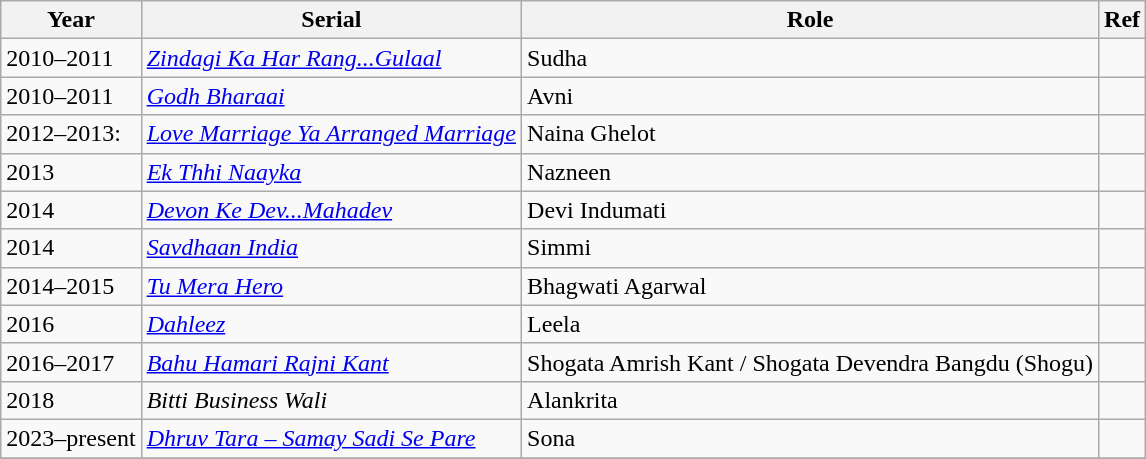<table class="wikitable sortable">
<tr>
<th>Year</th>
<th>Serial</th>
<th>Role</th>
<th>Ref</th>
</tr>
<tr>
<td>2010–2011</td>
<td><em><a href='#'>Zindagi Ka Har Rang...Gulaal</a></em></td>
<td>Sudha</td>
<td></td>
</tr>
<tr>
<td>2010–2011</td>
<td><em><a href='#'>Godh Bharaai</a></em></td>
<td>Avni</td>
<td></td>
</tr>
<tr>
<td>2012–2013:</td>
<td><em><a href='#'>Love Marriage Ya Arranged Marriage</a></em></td>
<td>Naina Ghelot</td>
<td></td>
</tr>
<tr>
<td>2013</td>
<td><em><a href='#'>Ek Thhi Naayka</a></em></td>
<td>Nazneen</td>
<td></td>
</tr>
<tr>
<td>2014</td>
<td><em><a href='#'>Devon Ke Dev...Mahadev</a></em></td>
<td>Devi Indumati</td>
<td></td>
</tr>
<tr>
<td>2014</td>
<td><em><a href='#'>Savdhaan India</a></em></td>
<td>Simmi</td>
<td></td>
</tr>
<tr>
<td>2014–2015</td>
<td><em><a href='#'>Tu Mera Hero</a></em></td>
<td>Bhagwati Agarwal</td>
<td></td>
</tr>
<tr>
<td>2016</td>
<td><em><a href='#'>Dahleez</a></em></td>
<td>Leela</td>
<td></td>
</tr>
<tr>
<td>2016–2017</td>
<td><em><a href='#'>Bahu Hamari Rajni Kant</a></em></td>
<td>Shogata Amrish Kant / Shogata Devendra Bangdu (Shogu)</td>
<td></td>
</tr>
<tr>
<td>2018</td>
<td><em>Bitti Business Wali</em></td>
<td>Alankrita</td>
<td></td>
</tr>
<tr>
<td>2023–present</td>
<td><em><a href='#'>Dhruv Tara – Samay Sadi Se Pare</a></em></td>
<td>Sona</td>
<td></td>
</tr>
<tr>
</tr>
</table>
